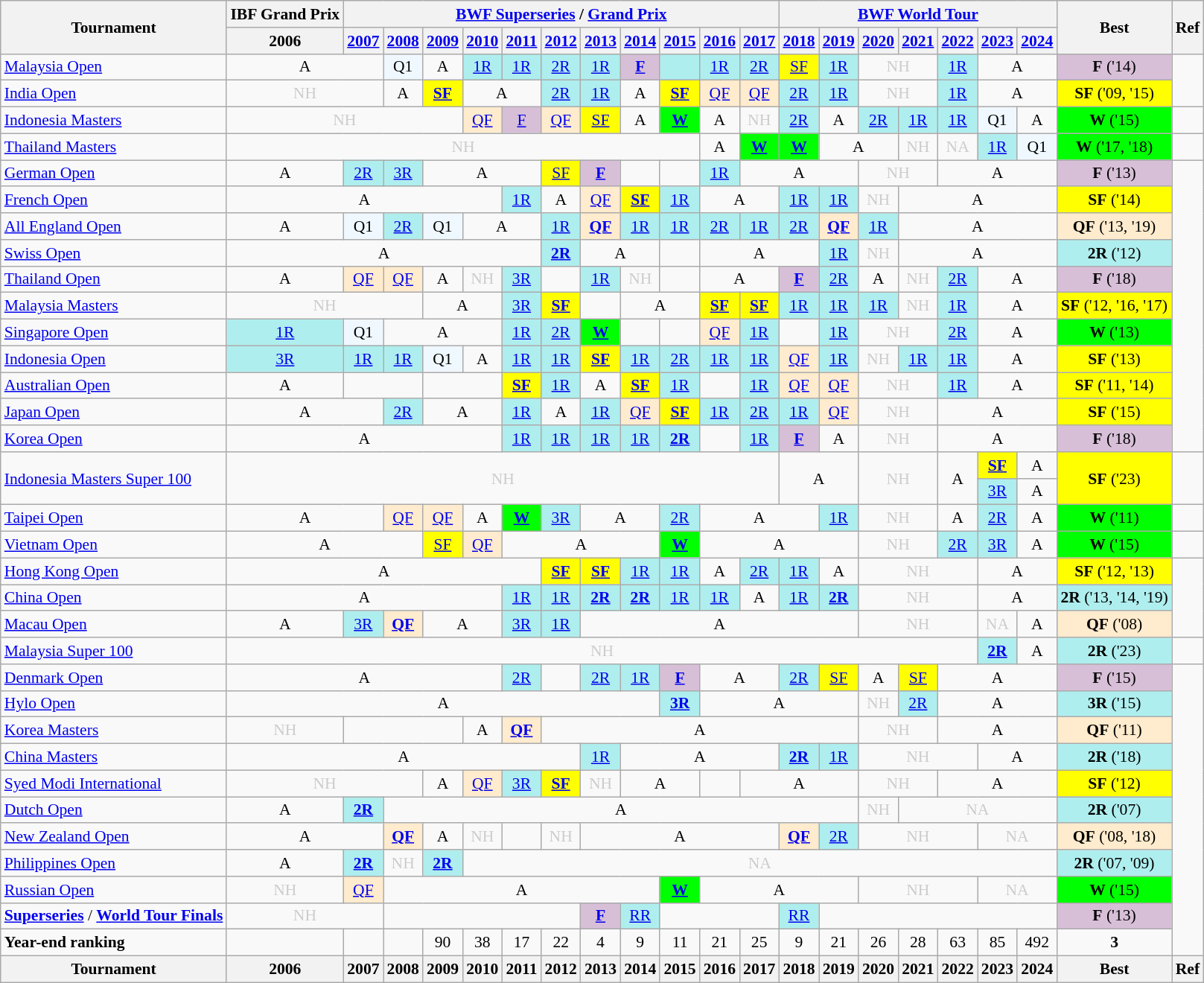<table class="wikitable" style="font-size: 90%; text-align:center">
<tr>
<th rowspan="2">Tournament</th>
<th><strong>IBF Grand Prix</strong></th>
<th colspan="11"><strong><a href='#'>BWF Superseries</a> / <a href='#'>Grand Prix</a></strong></th>
<th colspan="7"><strong><a href='#'>BWF World Tour</a></strong></th>
<th rowspan="2">Best</th>
<th rowspan="2">Ref</th>
</tr>
<tr>
<th>2006</th>
<th><a href='#'>2007</a></th>
<th><a href='#'>2008</a></th>
<th><a href='#'>2009</a></th>
<th><a href='#'>2010</a></th>
<th><a href='#'>2011</a></th>
<th><a href='#'>2012</a></th>
<th><a href='#'>2013</a></th>
<th><a href='#'>2014</a></th>
<th><a href='#'>2015</a></th>
<th><a href='#'>2016</a></th>
<th><a href='#'>2017</a></th>
<th><a href='#'>2018</a></th>
<th><a href='#'>2019</a></th>
<th><a href='#'>2020</a></th>
<th><a href='#'>2021</a></th>
<th><a href='#'>2022</a></th>
<th><a href='#'>2023</a></th>
<th><a href='#'>2024</a></th>
</tr>
<tr>
<td align=left><a href='#'>Malaysia Open</a></td>
<td colspan="2">A</td>
<td bgcolor=F0F8FF>Q1</td>
<td>A</td>
<td bgcolor=AFEEEE><a href='#'>1R</a></td>
<td bgcolor=AFEEEE><a href='#'>1R</a></td>
<td bgcolor=AFEEEE><a href='#'>2R</a></td>
<td bgcolor=AFEEEE><a href='#'>1R</a></td>
<td bgcolor=D8BFD8><a href='#'><strong>F</strong></a></td>
<td bgcolor=AFEEEE><a href='#'></a></td>
<td bgcolor=AFEEEE><a href='#'>1R</a></td>
<td bgcolor=AFEEEE><a href='#'>2R</a></td>
<td bgcolor=FFFF00><a href='#'>SF</a></td>
<td bgcolor=AFEEEE><a href='#'>1R</a></td>
<td colspan="2" style=color:#ccc>NH</td>
<td bgcolor=AFEEEE><a href='#'>1R</a></td>
<td colspan="2">A</td>
<td bgcolor=D8BFD8><strong>F</strong> ('14)</td>
</tr>
<tr>
<td align=left><a href='#'>India Open</a></td>
<td colspan="2" style=color:#ccc>NH</td>
<td>A</td>
<td bgcolor=FFFF00><a href='#'><strong>SF</strong></a></td>
<td colspan="2">A</td>
<td bgcolor=AFEEEE><a href='#'>2R</a></td>
<td bgcolor=AFEEEE><a href='#'>1R</a></td>
<td>A</td>
<td bgcolor=FFFF00><a href='#'><strong>SF</strong></a></td>
<td bgcolor=FFEBCD><a href='#'>QF</a></td>
<td bgcolor=FFEBCD><a href='#'>QF</a></td>
<td bgcolor=AFEEEE><a href='#'>2R</a></td>
<td bgcolor=AFEEEE><a href='#'>1R</a></td>
<td colspan="2" style=color:#ccc>NH</td>
<td bgcolor=AFEEEE><a href='#'>1R</a></td>
<td colspan="2">A</td>
<td bgcolor=FFFF00><strong>SF</strong> ('09, '15)</td>
</tr>
<tr>
<td align=left><a href='#'>Indonesia Masters</a></td>
<td colspan="4" style=color:#ccc>NH</td>
<td bgcolor=FFEBCD><a href='#'>QF</a></td>
<td bgcolor=D8BFD8><a href='#'>F</a></td>
<td bgcolor=FFEBCD><a href='#'>QF</a></td>
<td bgcolor=FFFF00><a href='#'>SF</a></td>
<td>A</td>
<td bgcolor=00FF00><a href='#'><strong>W</strong></a></td>
<td>A</td>
<td style=color:#ccc>NH</td>
<td bgcolor=AFEEEE><a href='#'>2R</a></td>
<td>A</td>
<td bgcolor=AFEEEE><a href='#'>2R</a></td>
<td bgcolor=AFEEEE><a href='#'>1R</a></td>
<td bgcolor=AFEEEE><a href='#'>1R</a></td>
<td 2023; bgcolor=F0F8FF>Q1</td>
<td>A</td>
<td bgcolor=00FF00><strong>W</strong> ('15)</td>
<td></td>
</tr>
<tr>
<td align=left><a href='#'>Thailand Masters</a></td>
<td colspan="10" style=color:#ccc>NH</td>
<td>A</td>
<td bgcolor=00FF00><a href='#'><strong>W</strong></a></td>
<td bgcolor=00FF00><a href='#'><strong>W</strong></a></td>
<td colspan="2">A</td>
<td style=color:#ccc>NH</td>
<td style=color:#ccc>NA</td>
<td bgcolor=AFEEEE><a href='#'>1R</a></td>
<td 2024; bgcolor=F0F8FF>Q1</td>
<td bgcolor=00FF00><strong>W</strong> ('17, '18)</td>
<td></td>
</tr>
<tr>
<td align=left><a href='#'>German Open</a></td>
<td>A</td>
<td bgcolor=AFEEEE><a href='#'>2R</a></td>
<td bgcolor=AFEEEE><a href='#'>3R</a></td>
<td colspan="3">A</td>
<td bgcolor=FFFF00><a href='#'>SF</a></td>
<td bgcolor=D8BFD8><a href='#'><strong>F</strong></a></td>
<td><a href='#'></a></td>
<td><a href='#'></a></td>
<td bgcolor=AFEEEE><a href='#'>1R</a></td>
<td colspan="3">A</td>
<td colspan="2" style=color:#ccc>NH</td>
<td colspan="3">A</td>
<td bgcolor=D8BFD8><strong>F</strong> ('13)</td>
</tr>
<tr>
<td align=left><a href='#'>French Open</a></td>
<td colspan="5">A</td>
<td bgcolor=AFEEEE><a href='#'>1R</a></td>
<td>A</td>
<td bgcolor=FFEBCD><a href='#'>QF</a></td>
<td bgcolor=FFFF00><a href='#'><strong>SF</strong></a></td>
<td bgcolor=AFEEEE><a href='#'>1R</a></td>
<td colspan="2">A</td>
<td bgcolor=AFEEEE><a href='#'>1R</a></td>
<td bgcolor=AFEEEE><a href='#'>1R</a></td>
<td style=color:#ccc>NH</td>
<td colspan="4">A</td>
<td bgcolor=FFFF00><strong>SF</strong> ('14)</td>
</tr>
<tr>
<td align=left><a href='#'>All England Open</a></td>
<td>A</td>
<td bgcolor=F0F8FF>Q1</td>
<td bgcolor=AFEEEE><a href='#'>2R</a></td>
<td bgcolor=F0F8FF>Q1</td>
<td colspan="2">A</td>
<td bgcolor=AFEEEE><a href='#'>1R</a></td>
<td bgcolor=FFEBCD><a href='#'><strong>QF</strong></a></td>
<td bgcolor=AFEEEE><a href='#'>1R</a></td>
<td bgcolor=AFEEEE><a href='#'>1R</a></td>
<td bgcolor=AFEEEE><a href='#'>2R</a></td>
<td bgcolor=AFEEEE><a href='#'>1R</a></td>
<td bgcolor=AFEEEE><a href='#'>2R</a></td>
<td bgcolor=FFEBCD><a href='#'><strong>QF</strong></a></td>
<td bgcolor=AFEEEE><a href='#'>1R</a></td>
<td colspan="4">A</td>
<td bgcolor=FFEBCD><strong>QF</strong> ('13, '19)</td>
</tr>
<tr>
<td align=left><a href='#'>Swiss Open</a></td>
<td colspan="6">A</td>
<td bgcolor=AFEEEE><a href='#'><strong>2R</strong></a></td>
<td colspan="2">A</td>
<td><a href='#'></a></td>
<td colspan="3">A</td>
<td bgcolor=AFEEEE><a href='#'>1R</a></td>
<td style=color:#ccc>NH</td>
<td colspan="4">A</td>
<td bgcolor=AFEEEE><strong>2R</strong> ('12)</td>
</tr>
<tr>
<td align=left><a href='#'>Thailand Open</a></td>
<td>A</td>
<td bgcolor=FFEBCD><a href='#'>QF</a></td>
<td bgcolor=FFEBCD><a href='#'>QF</a></td>
<td>A</td>
<td style=color:#ccc>NH</td>
<td bgcolor=AFEEEE><a href='#'>3R</a></td>
<td><a href='#'></a></td>
<td bgcolor=AFEEEE><a href='#'>1R</a></td>
<td style=color:#ccc>NH</td>
<td><a href='#'></a></td>
<td colspan="2">A</td>
<td bgcolor=D8BFD8><a href='#'><strong>F</strong></a></td>
<td bgcolor=AFEEEE><a href='#'>2R</a></td>
<td>A</td>
<td style=color:#ccc>NH</td>
<td bgcolor=AFEEEE><a href='#'>2R</a></td>
<td colspan="2">A</td>
<td bgcolor=D8BFD8><strong>F</strong> ('18)</td>
</tr>
<tr>
<td align=left><a href='#'>Malaysia Masters</a></td>
<td colspan="3" style=color:#ccc>NH</td>
<td colspan="2">A</td>
<td bgcolor=AFEEEE><a href='#'>3R</a></td>
<td bgcolor=FFFF00><a href='#'><strong>SF</strong></a></td>
<td><a href='#'></a></td>
<td colspan="2">A</td>
<td bgcolor=FFFF00><a href='#'><strong>SF</strong></a></td>
<td bgcolor=FFFF00><a href='#'><strong>SF</strong></a></td>
<td bgcolor=AFEEEE><a href='#'>1R</a></td>
<td bgcolor=AFEEEE><a href='#'>1R</a></td>
<td bgcolor=AFEEEE><a href='#'>1R</a></td>
<td style=color:#ccc>NH</td>
<td bgcolor=AFEEEE><a href='#'>1R</a></td>
<td colspan="2">A</td>
<td bgcolor=FFFF00><strong>SF</strong> ('12, '16, '17)</td>
</tr>
<tr>
<td align=left><a href='#'>Singapore Open</a></td>
<td bgcolor=AFEEEE><a href='#'>1R</a></td>
<td bgcolor=F0F8FF>Q1</td>
<td colspan="3">A</td>
<td bgcolor=AFEEEE><a href='#'>1R</a></td>
<td bgcolor=AFEEEE><a href='#'>2R</a></td>
<td bgcolor=00FF00><a href='#'><strong>W</strong></a></td>
<td><a href='#'></a></td>
<td><a href='#'></a></td>
<td bgcolor=FFEBCD><a href='#'>QF</a></td>
<td bgcolor=AFEEEE><a href='#'>1R</a></td>
<td><a href='#'></a></td>
<td bgcolor=AFEEEE><a href='#'>1R</a></td>
<td colspan="2" style=color:#ccc>NH</td>
<td bgcolor=AFEEEE><a href='#'>2R</a></td>
<td colspan="2">A</td>
<td bgcolor=00FF00><strong>W</strong> ('13)</td>
</tr>
<tr>
<td align=left><a href='#'>Indonesia Open</a></td>
<td bgcolor=AFEEEE><a href='#'>3R</a></td>
<td bgcolor=AFEEEE><a href='#'>1R</a></td>
<td bgcolor=AFEEEE><a href='#'>1R</a></td>
<td bgcolor=F0F8FF>Q1</td>
<td>A</td>
<td bgcolor=AFEEEE><a href='#'>1R</a></td>
<td bgcolor=AFEEEE><a href='#'>1R</a></td>
<td bgcolor=FFFF00><a href='#'><strong>SF</strong></a></td>
<td bgcolor=AFEEEE><a href='#'>1R</a></td>
<td bgcolor=AFEEEE><a href='#'>2R</a></td>
<td bgcolor=AFEEEE><a href='#'>1R</a></td>
<td bgcolor=AFEEEE><a href='#'>1R</a></td>
<td bgcolor=FFEBCD><a href='#'>QF</a></td>
<td bgcolor=AFEEEE><a href='#'>1R</a></td>
<td style=color:#ccc>NH</td>
<td bgcolor=AFEEEE><a href='#'>1R</a></td>
<td bgcolor=AFEEEE><a href='#'>1R</a></td>
<td colspan="2">A</td>
<td bgcolor=FFFF00><strong>SF</strong> ('13)</td>
</tr>
<tr>
<td align=left><a href='#'>Australian Open</a></td>
<td>A</td>
<td colspan="2" style=color:#ccc><em></em></td>
<td colspan="2" style=color:#ccc><em></em></td>
<td bgcolor=FFFF00><a href='#'><strong>SF</strong></a></td>
<td bgcolor=AFEEEE><a href='#'>1R</a></td>
<td>A</td>
<td bgcolor=FFFF00><a href='#'><strong>SF</strong></a></td>
<td bgcolor=AFEEEE><a href='#'>1R</a></td>
<td><a href='#'></a></td>
<td bgcolor=AFEEEE><a href='#'>1R</a></td>
<td bgcolor=FFEBCD><a href='#'>QF</a></td>
<td bgcolor=FFEBCD><a href='#'>QF</a></td>
<td colspan="2" style=color:#ccc>NH</td>
<td bgcolor=AFEEEE><a href='#'>1R</a></td>
<td colspan="2">A</td>
<td bgcolor=FFFF00><strong>SF</strong> ('11, '14)</td>
</tr>
<tr>
<td align=left><a href='#'>Japan Open</a></td>
<td colspan="2">A</td>
<td bgcolor=AFEEEE><a href='#'>2R</a></td>
<td colspan="2">A</td>
<td bgcolor=AFEEEE><a href='#'>1R</a></td>
<td>A</td>
<td bgcolor=AFEEEE><a href='#'>1R</a></td>
<td bgcolor=FFEBCD><a href='#'>QF</a></td>
<td bgcolor=FFFF00><a href='#'><strong>SF</strong></a></td>
<td bgcolor=AFEEEE><a href='#'>1R</a></td>
<td bgcolor=AFEEEE><a href='#'>2R</a></td>
<td bgcolor=AFEEEE><a href='#'>1R</a></td>
<td bgcolor=FFEBCD><a href='#'>QF</a></td>
<td colspan="2" style=color:#ccc>NH</td>
<td colspan="3">A</td>
<td bgcolor=FFFF00><strong>SF</strong> ('15)</td>
</tr>
<tr>
<td align=left><a href='#'>Korea Open</a></td>
<td colspan="5">A</td>
<td bgcolor=AFEEEE><a href='#'>1R</a></td>
<td bgcolor=AFEEEE><a href='#'>1R</a></td>
<td bgcolor=AFEEEE><a href='#'>1R</a></td>
<td bgcolor=AFEEEE><a href='#'>1R</a></td>
<td bgcolor=AFEEEE><a href='#'><strong>2R</strong></a></td>
<td><a href='#'></a></td>
<td bgcolor=AFEEEE><a href='#'>1R</a></td>
<td bgcolor=D8BFD8><a href='#'><strong>F</strong></a></td>
<td>A</td>
<td colspan="2" style=color:#ccc>NH</td>
<td colspan="3">A</td>
<td bgcolor=D8BFD8><strong>F</strong> ('18)</td>
</tr>
<tr>
<td rowspan="2" align=left><a href='#'>Indonesia Masters Super 100</a></td>
<td rowspan="2" colspan="12" style=color:#ccc>NH</td>
<td rowspan="2" colspan="2">A</td>
<td rowspan="2" colspan="2" style=color:#ccc>NH</td>
<td rowspan="2">A</td>
<td bgcolor=FFFF00><strong><a href='#'>SF</a></strong></td>
<td>A</td>
<td rowspan="2" bgcolor=FFFF00><strong>SF</strong> ('23)</td>
<td rowspan="2"></td>
</tr>
<tr>
<td bgcolor=AFEEEE><a href='#'>3R</a></td>
<td>A</td>
</tr>
<tr>
<td align=left><a href='#'>Taipei Open</a></td>
<td colspan="2">A</td>
<td bgcolor=FFEBCD><a href='#'>QF</a></td>
<td bgcolor=FFEBCD><a href='#'>QF</a></td>
<td>A</td>
<td bgcolor=00FF00><a href='#'><strong>W</strong></a></td>
<td bgcolor=AFEEEE><a href='#'>3R</a></td>
<td colspan="2">A</td>
<td bgcolor=AFEEEE><a href='#'>2R</a></td>
<td colspan="3">A</td>
<td bgcolor=AFEEEE><a href='#'>1R</a></td>
<td colspan="2" style=color:#ccc>NH</td>
<td>A</td>
<td bgcolor=AFEEEE><a href='#'>2R</a></td>
<td>A</td>
<td bgcolor=00FF00><strong>W</strong> ('11)</td>
<td></td>
</tr>
<tr>
<td align=left><a href='#'>Vietnam Open</a></td>
<td colspan="3">A</td>
<td bgcolor=FFFF00><a href='#'>SF</a></td>
<td bgcolor=FFEBCD><a href='#'>QF</a></td>
<td colspan="4">A</td>
<td bgcolor=00FF00><a href='#'><strong>W</strong></a></td>
<td colspan="4">A</td>
<td colspan="2" style=color:#ccc>NH</td>
<td bgcolor=AFEEEE><a href='#'>2R</a></td>
<td bgcolor=AFEEEE><a href='#'>3R</a></td>
<td>A</td>
<td bgcolor=00FF00><strong>W</strong> ('15)</td>
<td></td>
</tr>
<tr>
<td align=left><a href='#'>Hong Kong Open</a></td>
<td colspan="6">A</td>
<td bgcolor=FFFF00><a href='#'><strong>SF</strong></a></td>
<td bgcolor=FFFF00><a href='#'><strong>SF</strong></a></td>
<td bgcolor=AFEEEE><a href='#'>1R</a></td>
<td bgcolor=AFEEEE><a href='#'>1R</a></td>
<td>A</td>
<td bgcolor=AFEEEE><a href='#'>2R</a></td>
<td bgcolor=AFEEEE><a href='#'>1R</a></td>
<td>A</td>
<td colspan="3" style=color:#ccc>NH</td>
<td colspan="2">A</td>
<td bgcolor=FFFF00><strong>SF</strong> ('12, '13)</td>
</tr>
<tr>
<td align=left><a href='#'>China Open</a></td>
<td colspan="5">A</td>
<td bgcolor=AFEEEE><a href='#'>1R</a></td>
<td bgcolor=AFEEEE><a href='#'>1R</a></td>
<td bgcolor=AFEEEE><a href='#'><strong>2R</strong></a></td>
<td bgcolor=AFEEEE><a href='#'><strong>2R</strong></a></td>
<td bgcolor=AFEEEE><a href='#'>1R</a></td>
<td bgcolor=AFEEEE><a href='#'>1R</a></td>
<td>A</td>
<td bgcolor=AFEEEE><a href='#'>1R</a></td>
<td bgcolor=AFEEEE><a href='#'><strong>2R</strong></a></td>
<td colspan="3" style=color:#ccc>NH</td>
<td colspan="2">A</td>
<td bgcolor=AFEEEE><strong>2R</strong> ('13, '14, '19)</td>
</tr>
<tr>
<td align=left><a href='#'>Macau Open</a></td>
<td>A</td>
<td bgcolor=AFEEEE><a href='#'>3R</a></td>
<td bgcolor=FFEBCD><a href='#'><strong>QF</strong></a></td>
<td colspan="2">A</td>
<td bgcolor=AFEEEE><a href='#'>3R</a></td>
<td bgcolor=AFEEEE><a href='#'>1R</a></td>
<td colspan="7">A</td>
<td colspan="3" style=color:#ccc>NH</td>
<td colspan="1" style=color:#ccc>NA</td>
<td>A</td>
<td bgcolor=FFEBCD><strong>QF</strong> ('08)</td>
</tr>
<tr>
<td align=left><a href='#'>Malaysia Super 100</a></td>
<td colspan="17" style=color:#ccc>NH</td>
<td bgcolor=AFEEEE><strong><a href='#'>2R</a></strong></td>
<td>A</td>
<td bgcolor=AFEEEE><strong>2R</strong> ('23)</td>
<td></td>
</tr>
<tr>
<td align=left><a href='#'>Denmark Open</a></td>
<td colspan="5">A</td>
<td bgcolor=AFEEEE><a href='#'>2R</a></td>
<td><a href='#'></a></td>
<td bgcolor=AFEEEE><a href='#'>2R</a></td>
<td bgcolor=AFEEEE><a href='#'>1R</a></td>
<td bgcolor=D8BFD8><a href='#'><strong>F</strong></a></td>
<td colspan="2">A</td>
<td bgcolor=AFEEEE><a href='#'>2R</a></td>
<td bgcolor=FFFF00><a href='#'>SF</a></td>
<td>A</td>
<td bgcolor=FFFF00><a href='#'>SF</a></td>
<td colspan="3">A</td>
<td bgcolor=D8BFD8><strong>F</strong> ('15)</td>
</tr>
<tr>
<td align=left><a href='#'>Hylo Open</a></td>
<td colspan="9">A</td>
<td bgcolor=AFEEEE><a href='#'><strong>3R</strong></a></td>
<td colspan="4">A</td>
<td style=color:#ccc>NH</td>
<td bgcolor=AFEEEE><a href='#'>2R</a></td>
<td colspan="3">A</td>
<td bgcolor=AFEEEE><strong>3R</strong> ('15)</td>
</tr>
<tr>
<td align=left><a href='#'>Korea Masters</a></td>
<td style=color:#ccc>NH</td>
<td colspan="3" style=color:#ccc><em></em></td>
<td>A</td>
<td bgcolor=FFEBCD><a href='#'><strong>QF</strong></a></td>
<td colspan="8">A</td>
<td colspan="2" style=color:#ccc>NH</td>
<td colspan="3">A</td>
<td bgcolor=FFEBCD><strong>QF</strong> ('11)</td>
</tr>
<tr>
<td align=left><a href='#'>China Masters</a></td>
<td colspan="7">A</td>
<td bgcolor=AFEEEE><a href='#'>1R</a></td>
<td colspan="4">A</td>
<td bgcolor=AFEEEE><a href='#'><strong>2R</strong></a></td>
<td bgcolor=AFEEEE><a href='#'>1R</a></td>
<td colspan="3" style=color:#ccc>NH</td>
<td colspan="2">A</td>
<td bgcolor=AFEEEE><strong>2R</strong> ('18)</td>
</tr>
<tr>
<td align=left><a href='#'>Syed Modi International</a></td>
<td colspan="3" style=color:#ccc>NH</td>
<td>A</td>
<td bgcolor=FFEBCD><a href='#'>QF</a></td>
<td bgcolor=AFEEEE><a href='#'>3R</a></td>
<td bgcolor=FFFF00><a href='#'><strong>SF</strong></a></td>
<td style=color:#ccc>NH</td>
<td colspan="2">A</td>
<td><a href='#'></a></td>
<td colspan="3">A</td>
<td colspan="2" style=color:#ccc>NH</td>
<td colspan="3">A</td>
<td bgcolor=FFFF00><strong>SF</strong> ('12)</td>
</tr>
<tr>
<td align=left><a href='#'>Dutch Open</a></td>
<td>A</td>
<td bgcolor=AFEEEE><a href='#'><strong>2R</strong></a></td>
<td colspan="12">A</td>
<td style=color:#ccc>NH</td>
<td colspan="4" style=color:#ccc>NA</td>
<td bgcolor=AFEEEE><strong>2R</strong> ('07)</td>
</tr>
<tr>
<td align=left><a href='#'>New Zealand Open</a></td>
<td colspan="2">A</td>
<td bgcolor=FFEBCD><a href='#'><strong>QF</strong></a></td>
<td>A</td>
<td style=color:#ccc>NH</td>
<td style=color:#ccc><em></em></td>
<td style=color:#ccc>NH</td>
<td colspan="5">A</td>
<td bgcolor=FFEBCD><a href='#'><strong>QF</strong></a></td>
<td bgcolor=AFEEEE><a href='#'>2R</a></td>
<td colspan="3" style=color:#ccc>NH</td>
<td colspan="2" style=color:#ccc>NA</td>
<td bgcolor=FFEBCD><strong>QF</strong> ('08, '18)</td>
</tr>
<tr>
<td align=left><a href='#'>Philippines Open</a></td>
<td>A</td>
<td bgcolor=AFEEEE><a href='#'><strong>2R</strong></a></td>
<td style=color:#ccc>NH</td>
<td bgcolor=AFEEEE><a href='#'><strong>2R</strong></a></td>
<td colspan="15" style=color:#ccc>NA</td>
<td bgcolor=AFEEEE><strong>2R</strong> ('07, '09)</td>
</tr>
<tr>
<td align=left><a href='#'>Russian Open</a></td>
<td style=color:#ccc>NH</td>
<td bgcolor=FFEBCD><a href='#'>QF</a></td>
<td colspan="7">A</td>
<td bgcolor=00FF00><a href='#'><strong>W</strong></a></td>
<td colspan="4">A</td>
<td colspan="3" style=color:#ccc>NH</td>
<td colspan="2" style=color:#ccc>NA</td>
<td bgcolor=00FF00><strong>W</strong> ('15)</td>
</tr>
<tr>
<td align=left><strong><a href='#'>Superseries</a></strong> / <strong><a href='#'>World Tour Finals</a></strong></td>
<td colspan="2" style=color:#ccc>NH</td>
<td colspan="5"></td>
<td bgcolor=D8BFD8><a href='#'><strong>F</strong></a></td>
<td bgcolor=AFEEEE><a href='#'>RR</a></td>
<td colspan="3"></td>
<td bgcolor=AFEEEE><a href='#'>RR</a></td>
<td colspan="6"></td>
<td bgcolor=D8BFD8><strong>F</strong> ('13)</td>
</tr>
<tr>
<td align=left><strong>Year-end ranking</strong></td>
<td 2006;></td>
<td 2007;></td>
<td 2008;></td>
<td 2009;>90</td>
<td 2010;>38</td>
<td 2011;>17</td>
<td 2012;>22</td>
<td 2013;>4</td>
<td 2014;>9</td>
<td 2015;>11</td>
<td 2016;>21</td>
<td 2017;>25</td>
<td 2018;>9</td>
<td 2019;>21</td>
<td 2020;>26</td>
<td 2021;>28</td>
<td 2022;>63</td>
<td 2023;>85</td>
<td 2024;>492</td>
<td Best:><strong>3</strong></td>
</tr>
<tr>
<th>Tournament</th>
<th>2006</th>
<th>2007</th>
<th>2008</th>
<th>2009</th>
<th>2010</th>
<th>2011</th>
<th>2012</th>
<th>2013</th>
<th>2014</th>
<th>2015</th>
<th>2016</th>
<th>2017</th>
<th>2018</th>
<th>2019</th>
<th>2020</th>
<th>2021</th>
<th>2022</th>
<th>2023</th>
<th>2024</th>
<th>Best</th>
<th>Ref</th>
</tr>
</table>
